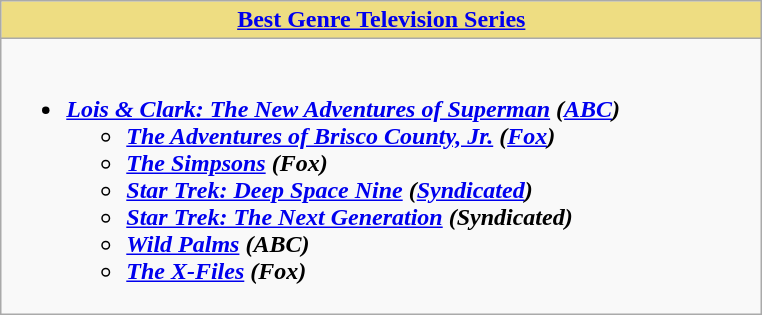<table class=wikitable>
<tr>
<th style="background:#EEDD82; width:500px"><a href='#'>Best Genre Television Series</a></th>
</tr>
<tr>
<td valign="top"><br><ul><li><strong><em><a href='#'>Lois & Clark: The New Adventures of Superman</a><em> (<a href='#'>ABC</a>)<strong><ul><li></em><a href='#'>The Adventures of Brisco County, Jr.</a><em> (<a href='#'>Fox</a>)</li><li></em><a href='#'>The Simpsons</a><em> (Fox)</li><li></em><a href='#'>Star Trek: Deep Space Nine</a><em> (<a href='#'>Syndicated</a>)</li><li></em><a href='#'>Star Trek: The Next Generation</a><em> (Syndicated)</li><li></em><a href='#'>Wild Palms</a><em> (ABC)</li><li></em><a href='#'>The X-Files</a><em> (Fox)</li></ul></li></ul></td>
</tr>
</table>
